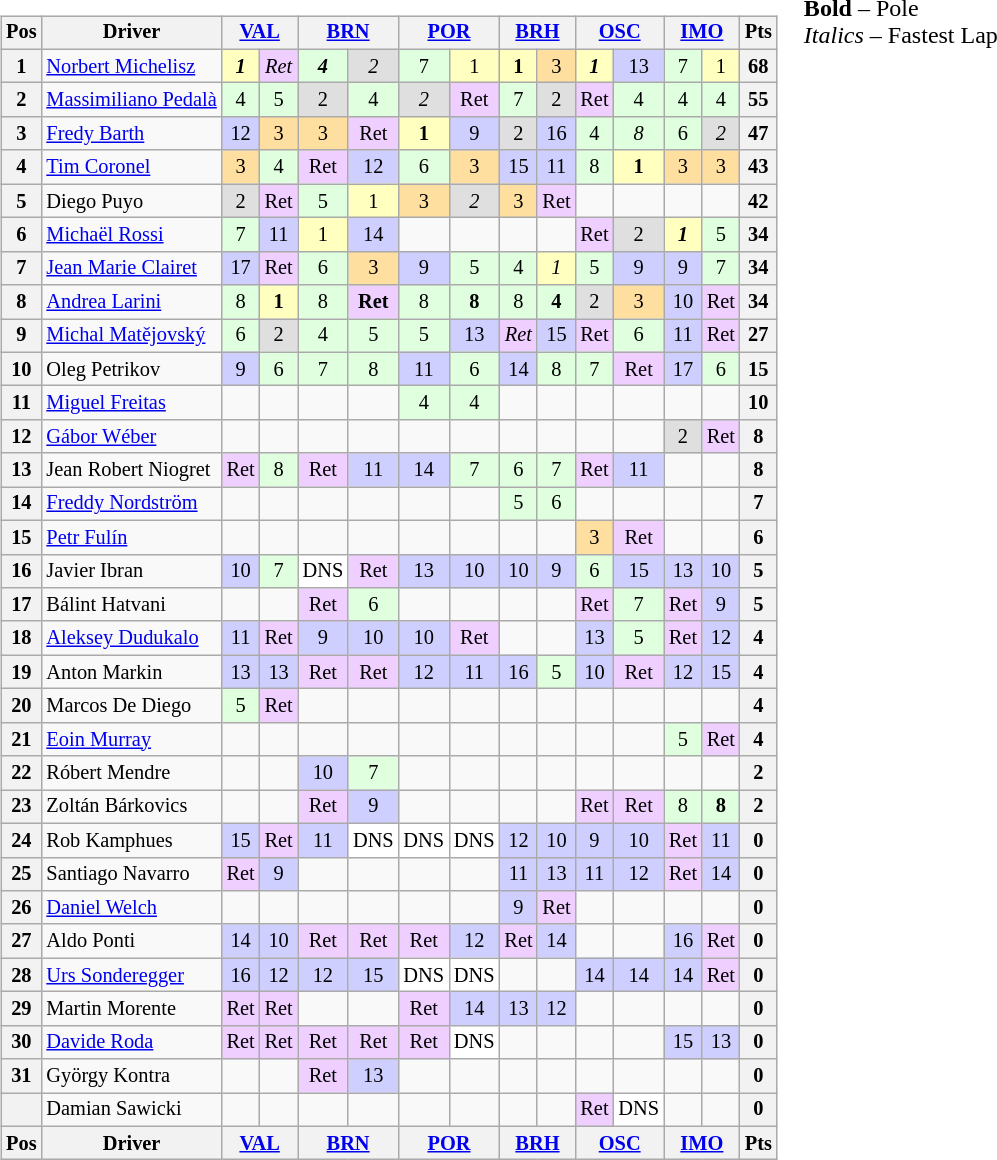<table>
<tr>
<td><br><table class="wikitable" style="font-size: 85%; text-align: center;">
<tr valign="top">
<th valign=middle>Pos</th>
<th valign=middle>Driver</th>
<th colspan=2><a href='#'>VAL</a><br></th>
<th colspan=2><a href='#'>BRN</a><br></th>
<th colspan=2><a href='#'>POR</a><br></th>
<th colspan=2><a href='#'>BRH</a><br></th>
<th colspan=2><a href='#'>OSC</a><br></th>
<th colspan=2><a href='#'>IMO</a><br></th>
<th valign=middle>Pts</th>
</tr>
<tr>
<th>1</th>
<td align=left> <a href='#'>Norbert Michelisz</a></td>
<td style="background:#ffffbf;"><strong><em>1</em></strong></td>
<td style="background:#efcfff;"><em>Ret</em></td>
<td style="background:#dfffdf;"><strong><em>4</em></strong></td>
<td style="background:#dfdfdf;"><em>2</em></td>
<td style="background:#dfffdf;">7</td>
<td style="background:#ffffbf;">1</td>
<td style="background:#ffffbf;"><strong>1</strong></td>
<td style="background:#ffdf9f;">3</td>
<td style="background:#ffffbf;"><strong><em>1</em></strong></td>
<td style="background:#cfcfff;">13</td>
<td style="background:#dfffdf;">7</td>
<td style="background:#ffffbf;">1</td>
<th>68</th>
</tr>
<tr>
<th>2</th>
<td align=left> <a href='#'>Massimiliano Pedalà</a></td>
<td style="background:#dfffdf;">4</td>
<td style="background:#dfffdf;">5</td>
<td style="background:#dfdfdf;">2</td>
<td style="background:#dfffdf;">4</td>
<td style="background:#dfdfdf;"><em>2</em></td>
<td style="background:#efcfff;">Ret</td>
<td style="background:#dfffdf;">7</td>
<td style="background:#dfdfdf;">2</td>
<td style="background:#efcfff;">Ret</td>
<td style="background:#dfffdf;">4</td>
<td style="background:#dfffdf;">4</td>
<td style="background:#dfffdf;">4</td>
<th>55</th>
</tr>
<tr>
<th>3</th>
<td align=left> <a href='#'>Fredy Barth</a></td>
<td style="background:#cfcfff;">12</td>
<td style="background:#ffdf9f;">3</td>
<td style="background:#ffdf9f;">3</td>
<td style="background:#efcfff;">Ret</td>
<td style="background:#ffffbf;"><strong>1</strong></td>
<td style="background:#cfcfff;">9</td>
<td style="background:#dfdfdf;">2</td>
<td style="background:#cfcfff;">16</td>
<td style="background:#dfffdf;">4</td>
<td style="background:#dfffdf;"><em>8</em></td>
<td style="background:#dfffdf;">6</td>
<td style="background:#dfdfdf;"><em>2</em></td>
<th>47</th>
</tr>
<tr>
<th>4</th>
<td align=left> <a href='#'>Tim Coronel</a></td>
<td style="background:#ffdf9f;">3</td>
<td style="background:#dfffdf;">4</td>
<td style="background:#efcfff;">Ret</td>
<td style="background:#cfcfff;">12</td>
<td style="background:#dfffdf;">6</td>
<td style="background:#ffdf9f;">3</td>
<td style="background:#cfcfff;">15</td>
<td style="background:#cfcfff;">11</td>
<td style="background:#dfffdf;">8</td>
<td style="background:#ffffbf;"><strong>1</strong></td>
<td style="background:#ffdf9f;">3</td>
<td style="background:#ffdf9f;">3</td>
<th>43</th>
</tr>
<tr>
<th>5</th>
<td align=left> Diego Puyo</td>
<td style="background:#dfdfdf;">2</td>
<td style="background:#efcfff;">Ret</td>
<td style="background:#dfffdf;">5</td>
<td style="background:#ffffbf;">1</td>
<td style="background:#ffdf9f;">3</td>
<td style="background:#dfdfdf;"><em>2</em></td>
<td style="background:#ffdf9f;">3</td>
<td style="background:#efcfff;">Ret</td>
<td></td>
<td></td>
<td></td>
<td></td>
<th>42</th>
</tr>
<tr>
<th>6</th>
<td align=left> <a href='#'>Michaël Rossi</a></td>
<td style="background:#dfffdf;">7</td>
<td style="background:#cfcfff;">11</td>
<td style="background:#ffffbf;">1</td>
<td style="background:#cfcfff;">14</td>
<td></td>
<td></td>
<td></td>
<td></td>
<td style="background:#efcfff;">Ret</td>
<td style="background:#dfdfdf;">2</td>
<td style="background:#ffffbf;"><strong><em>1</em></strong></td>
<td style="background:#dfffdf;">5</td>
<th>34</th>
</tr>
<tr>
<th>7</th>
<td align=left> <a href='#'>Jean Marie Clairet</a></td>
<td style="background:#cfcfff;">17</td>
<td style="background:#efcfff;">Ret</td>
<td style="background:#dfffdf;">6</td>
<td style="background:#ffdf9f;">3</td>
<td style="background:#cfcfff;">9</td>
<td style="background:#dfffdf;">5</td>
<td style="background:#dfffdf;">4</td>
<td style="background:#ffffbf;"><em>1</em></td>
<td style="background:#dfffdf;">5</td>
<td style="background:#cfcfff;">9</td>
<td style="background:#cfcfff;">9</td>
<td style="background:#dfffdf;">7</td>
<th>34</th>
</tr>
<tr>
<th>8</th>
<td align=left> <a href='#'>Andrea Larini</a></td>
<td style="background:#dfffdf;">8</td>
<td style="background:#ffffbf;"><strong>1</strong></td>
<td style="background:#dfffdf;">8</td>
<td style="background:#efcfff;"><strong>Ret</strong></td>
<td style="background:#dfffdf;">8</td>
<td style="background:#dfffdf;"><strong>8</strong></td>
<td style="background:#dfffdf;">8</td>
<td style="background:#dfffdf;"><strong>4</strong></td>
<td style="background:#dfdfdf;">2</td>
<td style="background:#ffdf9f;">3</td>
<td style="background:#cfcfff;">10</td>
<td style="background:#efcfff;">Ret</td>
<th>34</th>
</tr>
<tr>
<th>9</th>
<td align=left> <a href='#'>Michal Matějovský</a></td>
<td style="background:#dfffdf;">6</td>
<td style="background:#dfdfdf;">2</td>
<td style="background:#dfffdf;">4</td>
<td style="background:#dfffdf;">5</td>
<td style="background:#dfffdf;">5</td>
<td style="background:#cfcfff;">13</td>
<td style="background:#efcfff;"><em>Ret</em></td>
<td style="background:#cfcfff;">15</td>
<td style="background:#efcfff;">Ret</td>
<td style="background:#dfffdf;">6</td>
<td style="background:#cfcfff;">11</td>
<td style="background:#efcfff;">Ret</td>
<th>27</th>
</tr>
<tr>
<th>10</th>
<td align=left> Oleg Petrikov</td>
<td style="background:#cfcfff;">9</td>
<td style="background:#dfffdf;">6</td>
<td style="background:#dfffdf;">7</td>
<td style="background:#dfffdf;">8</td>
<td style="background:#cfcfff;">11</td>
<td style="background:#dfffdf;">6</td>
<td style="background:#cfcfff;">14</td>
<td style="background:#dfffdf;">8</td>
<td style="background:#dfffdf;">7</td>
<td style="background:#efcfff;">Ret</td>
<td style="background:#cfcfff;">17</td>
<td style="background:#dfffdf;">6</td>
<th>15</th>
</tr>
<tr>
<th>11</th>
<td align=left> <a href='#'>Miguel Freitas</a></td>
<td></td>
<td></td>
<td></td>
<td></td>
<td style="background:#dfffdf;">4</td>
<td style="background:#dfffdf;">4</td>
<td></td>
<td></td>
<td></td>
<td></td>
<td></td>
<td></td>
<th>10</th>
</tr>
<tr>
<th>12</th>
<td align=left> <a href='#'>Gábor Wéber</a></td>
<td></td>
<td></td>
<td></td>
<td></td>
<td></td>
<td></td>
<td></td>
<td></td>
<td></td>
<td></td>
<td style="background:#dfdfdf;">2</td>
<td style="background:#efcfff;">Ret</td>
<th>8</th>
</tr>
<tr>
<th>13</th>
<td align=left> Jean Robert Niogret</td>
<td style="background:#efcfff;">Ret</td>
<td style="background:#dfffdf;">8</td>
<td style="background:#efcfff;">Ret</td>
<td style="background:#cfcfff;">11</td>
<td style="background:#cfcfff;">14</td>
<td style="background:#dfffdf;">7</td>
<td style="background:#dfffdf;">6</td>
<td style="background:#dfffdf;">7</td>
<td style="background:#efcfff;">Ret</td>
<td style="background:#cfcfff;">11</td>
<td></td>
<td></td>
<th>8</th>
</tr>
<tr>
<th>14</th>
<td align=left> <a href='#'>Freddy Nordström</a></td>
<td></td>
<td></td>
<td></td>
<td></td>
<td></td>
<td></td>
<td style="background:#dfffdf;">5</td>
<td style="background:#dfffdf;">6</td>
<td></td>
<td></td>
<td></td>
<td></td>
<th>7</th>
</tr>
<tr>
<th>15</th>
<td align=left> <a href='#'>Petr Fulín</a></td>
<td></td>
<td></td>
<td></td>
<td></td>
<td></td>
<td></td>
<td></td>
<td></td>
<td style="background:#ffdf9f;">3</td>
<td style="background:#efcfff;">Ret</td>
<td></td>
<td></td>
<th>6</th>
</tr>
<tr>
<th>16</th>
<td align=left> Javier Ibran</td>
<td style="background:#cfcfff;">10</td>
<td style="background:#dfffdf;">7</td>
<td style="background:#ffffff;">DNS</td>
<td style="background:#efcfff;">Ret</td>
<td style="background:#cfcfff;">13</td>
<td style="background:#cfcfff;">10</td>
<td style="background:#cfcfff;">10</td>
<td style="background:#cfcfff;">9</td>
<td style="background:#dfffdf;">6</td>
<td style="background:#cfcfff;">15</td>
<td style="background:#cfcfff;">13</td>
<td style="background:#cfcfff;">10</td>
<th>5</th>
</tr>
<tr>
<th>17</th>
<td align=left> Bálint Hatvani</td>
<td></td>
<td></td>
<td style="background:#efcfff;">Ret</td>
<td style="background:#dfffdf;">6</td>
<td></td>
<td></td>
<td></td>
<td></td>
<td style="background:#efcfff;">Ret</td>
<td style="background:#dfffdf;">7</td>
<td style="background:#efcfff;">Ret</td>
<td style="background:#cfcfff;">9</td>
<th>5</th>
</tr>
<tr>
<th>18</th>
<td align=left> <a href='#'>Aleksey Dudukalo</a></td>
<td style="background:#cfcfff;">11</td>
<td style="background:#efcfff;">Ret</td>
<td style="background:#cfcfff;">9</td>
<td style="background:#cfcfff;">10</td>
<td style="background:#cfcfff;">10</td>
<td style="background:#efcfff;">Ret</td>
<td></td>
<td></td>
<td style="background:#cfcfff;">13</td>
<td style="background:#dfffdf;">5</td>
<td style="background:#efcfff;">Ret</td>
<td style="background:#cfcfff;">12</td>
<th>4</th>
</tr>
<tr>
<th>19</th>
<td align=left> Anton Markin</td>
<td style="background:#cfcfff;">13</td>
<td style="background:#cfcfff;">13</td>
<td style="background:#efcfff;">Ret</td>
<td style="background:#efcfff;">Ret</td>
<td style="background:#cfcfff;">12</td>
<td style="background:#cfcfff;">11</td>
<td style="background:#cfcfff;">16</td>
<td style="background:#dfffdf;">5</td>
<td style="background:#cfcfff;">10</td>
<td style="background:#efcfff;">Ret</td>
<td style="background:#cfcfff;">12</td>
<td style="background:#cfcfff;">15</td>
<th>4</th>
</tr>
<tr>
<th>20</th>
<td align=left> Marcos De Diego</td>
<td style="background:#dfffdf;">5</td>
<td style="background:#efcfff;">Ret</td>
<td></td>
<td></td>
<td></td>
<td></td>
<td></td>
<td></td>
<td></td>
<td></td>
<td></td>
<td></td>
<th>4</th>
</tr>
<tr>
<th>21</th>
<td align=left> <a href='#'>Eoin Murray</a></td>
<td></td>
<td></td>
<td></td>
<td></td>
<td></td>
<td></td>
<td></td>
<td></td>
<td></td>
<td></td>
<td style="background:#dfffdf;">5</td>
<td style="background:#efcfff;">Ret</td>
<th>4</th>
</tr>
<tr>
<th>22</th>
<td align=left> Róbert Mendre</td>
<td></td>
<td></td>
<td style="background:#cfcfff;">10</td>
<td style="background:#dfffdf;">7</td>
<td></td>
<td></td>
<td></td>
<td></td>
<td></td>
<td></td>
<td></td>
<td></td>
<th>2</th>
</tr>
<tr>
<th>23</th>
<td align=left> Zoltán Bárkovics</td>
<td></td>
<td></td>
<td style="background:#efcfff;">Ret</td>
<td style="background:#cfcfff;">9</td>
<td></td>
<td></td>
<td></td>
<td></td>
<td style="background:#efcfff;">Ret</td>
<td style="background:#efcfff;">Ret</td>
<td style="background:#dfffdf;">8</td>
<td style="background:#dfffdf;"><strong>8</strong></td>
<th>2</th>
</tr>
<tr>
<th>24</th>
<td align=left> Rob Kamphues</td>
<td style="background:#cfcfff;">15</td>
<td style="background:#efcfff;">Ret</td>
<td style="background:#cfcfff;">11</td>
<td style="background:#ffffff;">DNS</td>
<td style="background:#ffffff;">DNS</td>
<td style="background:#ffffff;">DNS</td>
<td style="background:#cfcfff;">12</td>
<td style="background:#cfcfff;">10</td>
<td style="background:#cfcfff;">9</td>
<td style="background:#cfcfff;">10</td>
<td style="background:#efcfff;">Ret</td>
<td style="background:#cfcfff;">11</td>
<th>0</th>
</tr>
<tr>
<th>25</th>
<td align=left> Santiago Navarro</td>
<td style="background:#efcfff;">Ret</td>
<td style="background:#cfcfff;">9</td>
<td></td>
<td></td>
<td></td>
<td></td>
<td style="background:#cfcfff;">11</td>
<td style="background:#cfcfff;">13</td>
<td style="background:#cfcfff;">11</td>
<td style="background:#cfcfff;">12</td>
<td style="background:#efcfff;">Ret</td>
<td style="background:#cfcfff;">14</td>
<th>0</th>
</tr>
<tr>
<th>26</th>
<td align=left> <a href='#'>Daniel Welch</a></td>
<td></td>
<td></td>
<td></td>
<td></td>
<td></td>
<td></td>
<td style="background:#cfcfff;">9</td>
<td style="background:#efcfff;">Ret</td>
<td></td>
<td></td>
<td></td>
<td></td>
<th>0</th>
</tr>
<tr>
<th>27</th>
<td align=left> Aldo Ponti</td>
<td style="background:#cfcfff;">14</td>
<td style="background:#cfcfff;">10</td>
<td style="background:#efcfff;">Ret</td>
<td style="background:#efcfff;">Ret</td>
<td style="background:#efcfff;">Ret</td>
<td style="background:#cfcfff;">12</td>
<td style="background:#efcfff;">Ret</td>
<td style="background:#cfcfff;">14</td>
<td></td>
<td></td>
<td style="background:#cfcfff;">16</td>
<td style="background:#efcfff;">Ret</td>
<th>0</th>
</tr>
<tr>
<th>28</th>
<td align=left> <a href='#'>Urs Sonderegger</a></td>
<td style="background:#cfcfff;">16</td>
<td style="background:#cfcfff;">12</td>
<td style="background:#cfcfff;">12</td>
<td style="background:#cfcfff;">15</td>
<td style="background:#ffffff;">DNS</td>
<td style="background:#ffffff;">DNS</td>
<td></td>
<td></td>
<td style="background:#cfcfff;">14</td>
<td style="background:#cfcfff;">14</td>
<td style="background:#cfcfff;">14</td>
<td style="background:#efcfff;">Ret</td>
<th>0</th>
</tr>
<tr>
<th>29</th>
<td align=left> Martin Morente</td>
<td style="background:#efcfff;">Ret</td>
<td style="background:#efcfff;">Ret</td>
<td></td>
<td></td>
<td style="background:#efcfff;">Ret</td>
<td style="background:#cfcfff;">14</td>
<td style="background:#cfcfff;">13</td>
<td style="background:#cfcfff;">12</td>
<td></td>
<td></td>
<td></td>
<td></td>
<th>0</th>
</tr>
<tr>
<th>30</th>
<td align=left> <a href='#'>Davide Roda</a></td>
<td style="background:#efcfff;">Ret</td>
<td style="background:#efcfff;">Ret</td>
<td style="background:#efcfff;">Ret</td>
<td style="background:#efcfff;">Ret</td>
<td style="background:#efcfff;">Ret</td>
<td style="background:#ffffff;">DNS</td>
<td></td>
<td></td>
<td></td>
<td></td>
<td style="background:#cfcfff;">15</td>
<td style="background:#cfcfff;">13</td>
<th>0</th>
</tr>
<tr>
<th>31</th>
<td align=left> György Kontra</td>
<td></td>
<td></td>
<td style="background:#efcfff;">Ret</td>
<td style="background:#cfcfff;">13</td>
<td></td>
<td></td>
<td></td>
<td></td>
<td></td>
<td></td>
<td></td>
<td></td>
<th>0</th>
</tr>
<tr>
<th></th>
<td align=left> Damian Sawicki</td>
<td></td>
<td></td>
<td></td>
<td></td>
<td></td>
<td></td>
<td></td>
<td></td>
<td style="background:#efcfff;">Ret</td>
<td style="background:#ffffff;">DNS</td>
<td></td>
<td></td>
<th>0</th>
</tr>
<tr valign="top">
<th valign=middle>Pos</th>
<th valign=middle>Driver</th>
<th colspan=2><a href='#'>VAL</a><br></th>
<th colspan=2><a href='#'>BRN</a><br></th>
<th colspan=2><a href='#'>POR</a><br></th>
<th colspan=2><a href='#'>BRH</a><br></th>
<th colspan=2><a href='#'>OSC</a><br></th>
<th colspan=2><a href='#'>IMO</a><br></th>
<th valign=middle>Pts</th>
</tr>
</table>
</td>
<td valign="top"><br>
<span><strong>Bold</strong> – Pole<br>
<em>Italics</em> – Fastest Lap</span></td>
</tr>
</table>
